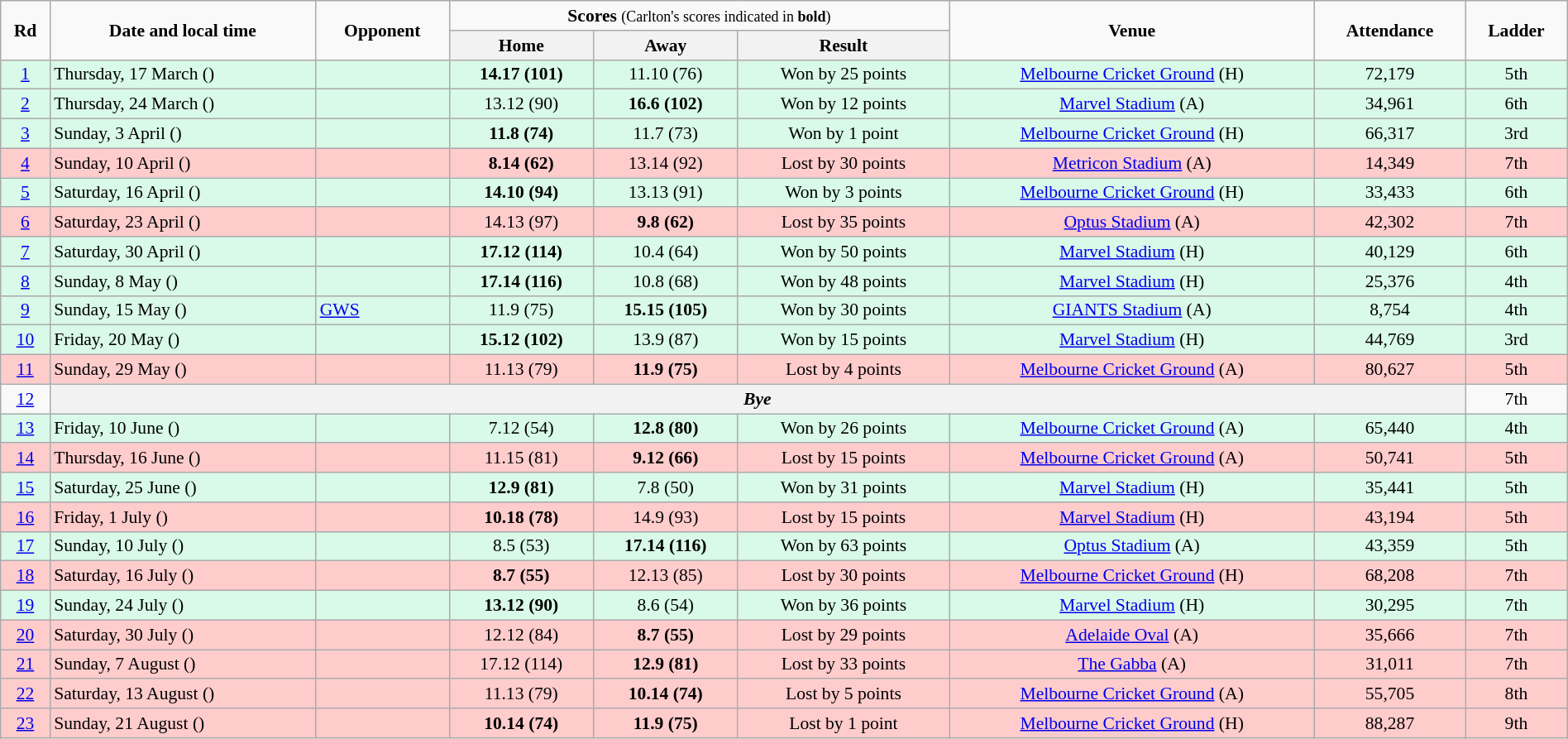<table class="wikitable" style="font-size:90%; text-align:center; width: 100%; margin-left: auto; margin-right: auto;">
<tr>
<td rowspan=2><strong>Rd</strong></td>
<td rowspan=2><strong>Date and local time</strong></td>
<td rowspan=2><strong>Opponent</strong></td>
<td colspan=3><strong>Scores</strong> <small>(Carlton's scores indicated in <strong>bold</strong>)</small></td>
<td rowspan=2><strong>Venue</strong></td>
<td rowspan=2><strong>Attendance</strong></td>
<td rowspan=2><strong>Ladder</strong></td>
</tr>
<tr>
<th>Home</th>
<th>Away</th>
<th>Result</th>
</tr>
<tr style="background:#d9f9e9;">
<td><a href='#'>1</a></td>
<td align=left>Thursday, 17 March ()</td>
<td align=left></td>
<td><strong>14.17 (101)</strong></td>
<td>11.10 (76)</td>
<td>Won by 25 points</td>
<td><a href='#'>Melbourne Cricket Ground</a> (H)</td>
<td>72,179</td>
<td>5th</td>
</tr>
<tr style="background:#d9f9e9;">
<td><a href='#'>2</a></td>
<td align=left>Thursday, 24 March ()</td>
<td align=left></td>
<td>13.12 (90)</td>
<td><strong>16.6 (102)</strong></td>
<td>Won by 12 points</td>
<td><a href='#'>Marvel Stadium</a> (A)</td>
<td>34,961</td>
<td>6th</td>
</tr>
<tr style="background:#d9f9e9;">
<td><a href='#'>3</a></td>
<td align=left>Sunday, 3 April ()</td>
<td align=left></td>
<td><strong>11.8 (74)</strong></td>
<td>11.7 (73)</td>
<td>Won by 1 point</td>
<td><a href='#'>Melbourne Cricket Ground</a> (H)</td>
<td>66,317</td>
<td>3rd</td>
</tr>
<tr style="background:#fcc;">
<td><a href='#'>4</a></td>
<td align=left>Sunday, 10 April ()</td>
<td align=left></td>
<td><strong>8.14 (62)</strong></td>
<td>13.14 (92)</td>
<td>Lost by 30 points</td>
<td><a href='#'>Metricon Stadium</a> (A)</td>
<td>14,349</td>
<td>7th</td>
</tr>
<tr style="background:#d9f9e9;">
<td><a href='#'>5</a></td>
<td align=left>Saturday, 16 April ()</td>
<td align=left></td>
<td><strong>14.10 (94)</strong></td>
<td>13.13 (91)</td>
<td>Won by 3 points</td>
<td><a href='#'>Melbourne Cricket Ground</a> (H)</td>
<td>33,433</td>
<td>6th</td>
</tr>
<tr style="background:#fcc;">
<td><a href='#'>6</a></td>
<td align=left>Saturday, 23 April ()</td>
<td align=left></td>
<td>14.13 (97)</td>
<td><strong>9.8 (62)</strong></td>
<td>Lost by 35 points</td>
<td><a href='#'>Optus Stadium</a> (A)</td>
<td>42,302</td>
<td>7th</td>
</tr>
<tr style="background:#d9f9e9;">
<td><a href='#'>7</a></td>
<td align=left>Saturday, 30 April ()</td>
<td align=left></td>
<td><strong>17.12 (114)</strong></td>
<td>10.4 (64)</td>
<td>Won by 50 points</td>
<td><a href='#'>Marvel Stadium</a> (H)</td>
<td>40,129</td>
<td>6th</td>
</tr>
<tr style="background:#d9f9e9;">
<td><a href='#'>8</a></td>
<td align=left>Sunday, 8 May ()</td>
<td align=left></td>
<td><strong>17.14 (116)</strong></td>
<td>10.8 (68)</td>
<td>Won by 48 points</td>
<td><a href='#'>Marvel Stadium</a> (H)</td>
<td>25,376</td>
<td>4th</td>
</tr>
<tr style="background:#d9f9e9;">
<td><a href='#'>9</a></td>
<td align=left>Sunday, 15 May ()</td>
<td align=left><a href='#'>GWS</a></td>
<td>11.9 (75)</td>
<td><strong>15.15 (105)</strong></td>
<td>Won by 30 points</td>
<td><a href='#'>GIANTS Stadium</a> (A)</td>
<td>8,754</td>
<td>4th</td>
</tr>
<tr style="background:#d9f9e9;">
<td><a href='#'>10</a></td>
<td align=left>Friday, 20 May ()</td>
<td align=left></td>
<td><strong>15.12 (102)</strong></td>
<td>13.9 (87)</td>
<td>Won by 15 points</td>
<td><a href='#'>Marvel Stadium</a> (H)</td>
<td>44,769</td>
<td>3rd</td>
</tr>
<tr style="background:#fcc;">
<td><a href='#'>11</a></td>
<td align=left>Sunday, 29 May ()</td>
<td align=left></td>
<td>11.13 (79)</td>
<td><strong>11.9 (75)</strong></td>
<td>Lost by 4 points</td>
<td><a href='#'>Melbourne Cricket Ground</a> (A)</td>
<td>80,627</td>
<td>5th</td>
</tr>
<tr>
<td><a href='#'>12</a></td>
<th colspan=7><span><em>Bye</em></span></th>
<td>7th</td>
</tr>
<tr style="background:#d9f9e9;">
<td><a href='#'>13</a></td>
<td align=left>Friday, 10 June ()</td>
<td align=left></td>
<td>7.12 (54)</td>
<td><strong>12.8 (80)</strong></td>
<td>Won by 26 points</td>
<td><a href='#'>Melbourne Cricket Ground</a> (A)</td>
<td>65,440</td>
<td>4th</td>
</tr>
<tr style="background:#fcc;">
<td><a href='#'>14</a></td>
<td align=left>Thursday, 16 June ()</td>
<td align=left></td>
<td>11.15 (81)</td>
<td><strong>9.12 (66)</strong></td>
<td>Lost by 15 points</td>
<td><a href='#'>Melbourne Cricket Ground</a> (A)</td>
<td>50,741</td>
<td>5th</td>
</tr>
<tr style="background:#d9f9e9;">
<td><a href='#'>15</a></td>
<td align=left>Saturday, 25 June ()</td>
<td align=left></td>
<td><strong>12.9 (81)</strong></td>
<td>7.8 (50)</td>
<td>Won by 31 points</td>
<td><a href='#'>Marvel Stadium</a> (H)</td>
<td>35,441</td>
<td>5th</td>
</tr>
<tr style="background:#fcc;">
<td><a href='#'>16</a></td>
<td align=left>Friday, 1 July ()</td>
<td align=left></td>
<td><strong>10.18 (78)</strong></td>
<td>14.9 (93)</td>
<td>Lost by 15 points</td>
<td><a href='#'>Marvel Stadium</a> (H)</td>
<td>43,194</td>
<td>5th</td>
</tr>
<tr style="background:#d9f9e9;">
<td><a href='#'>17</a></td>
<td align=left>Sunday, 10 July ()</td>
<td align=left></td>
<td>8.5 (53)</td>
<td><strong>17.14 (116)</strong></td>
<td>Won by 63 points</td>
<td><a href='#'>Optus Stadium</a> (A)</td>
<td>43,359</td>
<td>5th</td>
</tr>
<tr style="background:#fcc;">
<td><a href='#'>18</a></td>
<td align=left>Saturday, 16 July ()</td>
<td align=left></td>
<td><strong>8.7 (55)</strong></td>
<td>12.13 (85)</td>
<td>Lost by 30 points</td>
<td><a href='#'>Melbourne Cricket Ground</a> (H)</td>
<td>68,208</td>
<td>7th</td>
</tr>
<tr style="background:#d9f9e9;">
<td><a href='#'>19</a></td>
<td align=left>Sunday, 24 July ()</td>
<td align=left></td>
<td><strong>13.12 (90)</strong></td>
<td>8.6 (54)</td>
<td>Won by 36 points</td>
<td><a href='#'>Marvel Stadium</a> (H)</td>
<td>30,295</td>
<td>7th</td>
</tr>
<tr style="background:#fcc;">
<td><a href='#'>20</a></td>
<td align=left>Saturday, 30 July ()</td>
<td align=left></td>
<td>12.12 (84)</td>
<td><strong>8.7 (55)</strong></td>
<td>Lost by 29 points</td>
<td><a href='#'>Adelaide Oval</a> (A)</td>
<td>35,666</td>
<td>7th</td>
</tr>
<tr style="background:#fcc;">
<td><a href='#'>21</a></td>
<td align=left>Sunday, 7 August ()</td>
<td align=left></td>
<td>17.12 (114)</td>
<td><strong>12.9 (81)</strong></td>
<td>Lost by 33 points</td>
<td><a href='#'>The Gabba</a> (A)</td>
<td>31,011</td>
<td>7th</td>
</tr>
<tr style="background:#fcc;">
<td><a href='#'>22</a></td>
<td align=left>Saturday, 13 August ()</td>
<td align=left></td>
<td>11.13 (79)</td>
<td><strong>10.14 (74)</strong></td>
<td>Lost by 5 points</td>
<td><a href='#'>Melbourne Cricket Ground</a> (A)</td>
<td>55,705</td>
<td>8th</td>
</tr>
<tr style="background:#fcc;">
<td><a href='#'>23</a></td>
<td align=left>Sunday, 21 August ()</td>
<td align=left></td>
<td><strong>10.14 (74)</strong></td>
<td><strong>11.9 (75)</strong></td>
<td>Lost by 1 point</td>
<td><a href='#'>Melbourne Cricket Ground</a> (H)</td>
<td>88,287</td>
<td>9th</td>
</tr>
</table>
